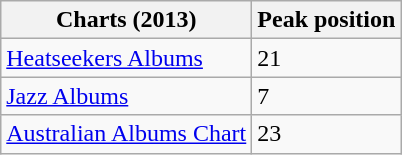<table class="wikitable">
<tr>
<th scope="col">Charts (2013)</th>
<th scope="col">Peak position</th>
</tr>
<tr>
<td scope="row"><a href='#'>Heatseekers Albums</a></td>
<td>21</td>
</tr>
<tr>
<td scope="row"><a href='#'>Jazz Albums</a></td>
<td>7</td>
</tr>
<tr>
<td scope="row"><a href='#'>Australian Albums Chart</a></td>
<td>23</td>
</tr>
</table>
